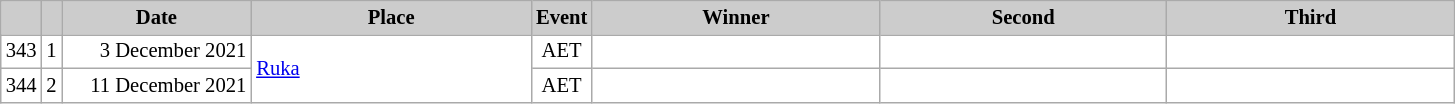<table class="wikitable plainrowheaders" style="background:#fff; font-size:86%; line-height:16px; border:grey solid 1px; border-collapse:collapse;">
<tr>
<th scope="col" style="background:#ccc; width=20 px;"></th>
<th scope="col" style="background:#ccc; width=30 px;"></th>
<th scope="col" style="background:#ccc; width:120px;">Date</th>
<th scope="col" style="background:#ccc; width:180px;">Place</th>
<th scope="col" style="background:#ccc; width:15px;">Event</th>
<th scope="col" style="background:#ccc; width:185px;">Winner</th>
<th scope="col" style="background:#ccc; width:185px;">Second</th>
<th scope="col" style="background:#ccc; width:185px;">Third</th>
</tr>
<tr>
<td align="center">343</td>
<td align="center">1</td>
<td align="right">3 December 2021</td>
<td rowspan="2"> <a href='#'>Ruka</a></td>
<td align="center">AET</td>
<td></td>
<td></td>
<td></td>
</tr>
<tr>
<td align="center">344</td>
<td align="center">2</td>
<td align="right">11 December 2021</td>
<td align="center">AET</td>
<td></td>
<td></td>
<td></td>
</tr>
</table>
